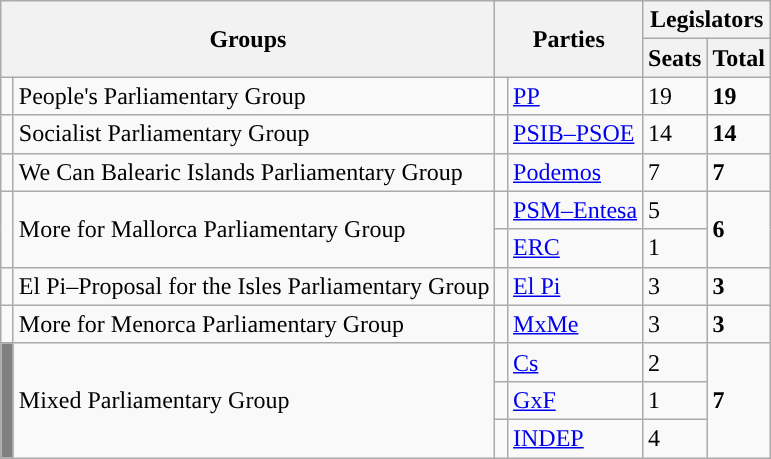<table class="wikitable" style="text-align:left;">
<tr>
<th rowspan="2" colspan="2">Groups</th>
<th rowspan="2" colspan="2">Parties</th>
<th colspan="2">Legislators</th>
</tr>
<tr>
<th>Seats</th>
<th>Total</th>
</tr>
<tr>
<td width="1" style="color:inherit;background:"></td>
<td>People's Parliamentary Group</td>
<td width="1" style="color:inherit;background:"></td>
<td><a href='#'>PP</a></td>
<td>19</td>
<td><strong>19</strong></td>
</tr>
<tr>
<td style="color:inherit;background:"></td>
<td>Socialist Parliamentary Group</td>
<td style="color:inherit;background:"></td>
<td><a href='#'>PSIB–PSOE</a></td>
<td>14</td>
<td><strong>14</strong></td>
</tr>
<tr>
<td style="color:inherit;background:"></td>
<td>We Can Balearic Islands Parliamentary Group</td>
<td style="color:inherit;background:"></td>
<td><a href='#'>Podemos</a></td>
<td>7</td>
<td><strong>7</strong></td>
</tr>
<tr>
<td rowspan="2" style="color:inherit;background:"></td>
<td rowspan="2">More for Mallorca Parliamentary Group</td>
<td style="color:inherit;background:"></td>
<td><a href='#'>PSM–Entesa</a></td>
<td>5</td>
<td rowspan="2"><strong>6</strong></td>
</tr>
<tr>
<td style="color:inherit;background:"></td>
<td><a href='#'>ERC</a></td>
<td>1</td>
</tr>
<tr>
<td style="color:inherit;background:"></td>
<td>El Pi–Proposal for the Isles Parliamentary Group</td>
<td style="color:inherit;background:"></td>
<td><a href='#'>El Pi</a></td>
<td>3</td>
<td><strong>3</strong></td>
</tr>
<tr>
<td style="color:inherit;background:"></td>
<td>More for Menorca Parliamentary Group</td>
<td style="color:inherit;background:"></td>
<td><a href='#'>MxMe</a></td>
<td>3</td>
<td><strong>3</strong></td>
</tr>
<tr>
<td rowspan="3" bgcolor="gray"></td>
<td rowspan="3">Mixed Parliamentary Group</td>
<td style="color:inherit;background:"></td>
<td><a href='#'>Cs</a></td>
<td>2</td>
<td rowspan="3"><strong>7</strong></td>
</tr>
<tr>
<td style="color:inherit;background:"></td>
<td><a href='#'>GxF</a></td>
<td>1</td>
</tr>
<tr>
<td style="color:inherit;background:"></td>
<td><a href='#'>INDEP</a></td>
<td>4</td>
</tr>
</table>
